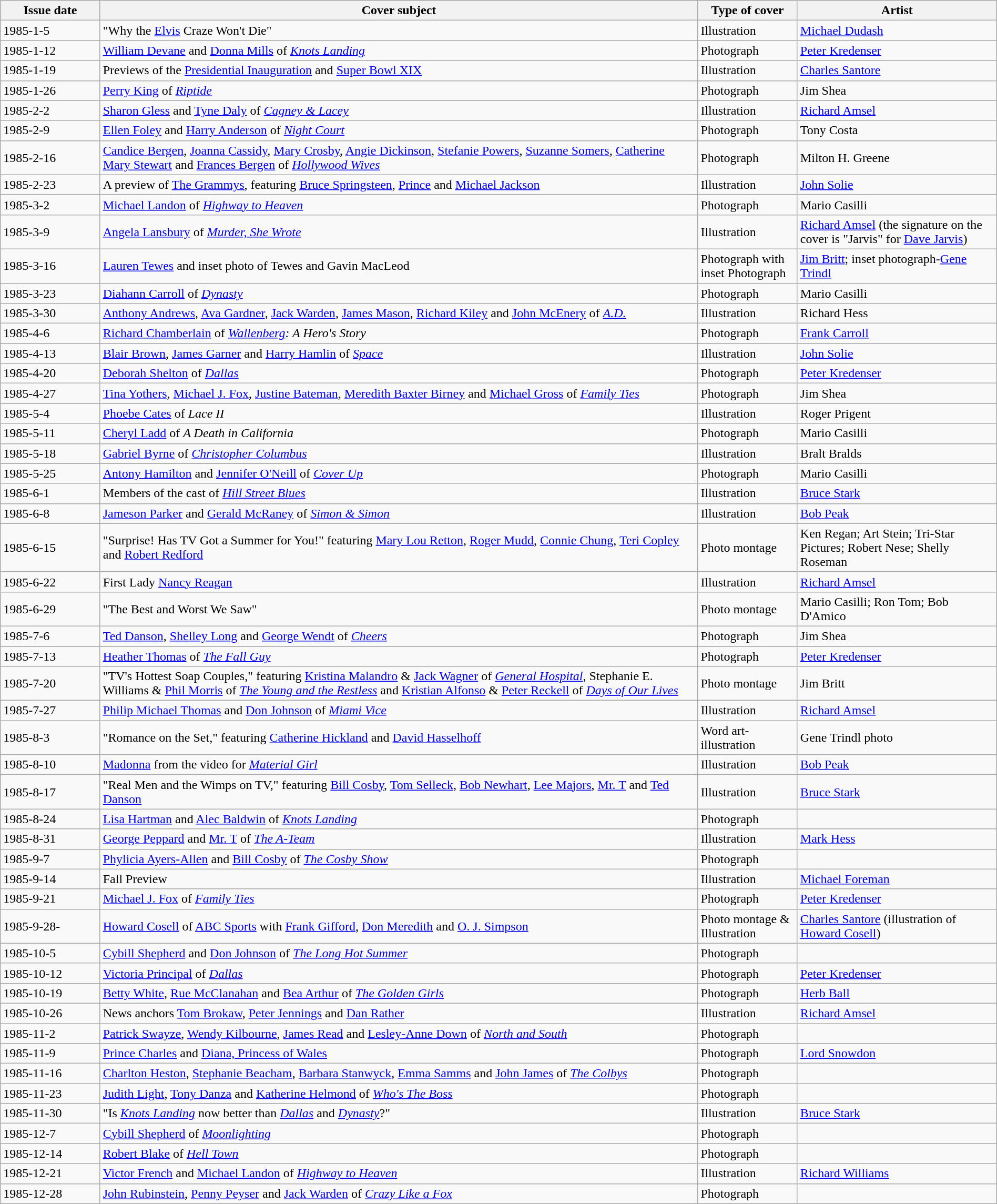<table class="wikitable sortable" width=100% style="font-size:100%;">
<tr>
<th width=10%>Issue date</th>
<th width=60%>Cover subject</th>
<th width=10%>Type of cover</th>
<th width=20%>Artist</th>
</tr>
<tr>
<td>1985-1-5</td>
<td>"Why the <a href='#'>Elvis</a> Craze Won't Die"</td>
<td>Illustration</td>
<td><a href='#'>Michael Dudash</a></td>
</tr>
<tr>
<td>1985-1-12</td>
<td><a href='#'>William Devane</a> and <a href='#'>Donna Mills</a> of <em><a href='#'>Knots Landing</a></em></td>
<td>Photograph</td>
<td><a href='#'>Peter Kredenser</a></td>
</tr>
<tr>
<td>1985-1-19</td>
<td>Previews of the <a href='#'>Presidential Inauguration</a> and <a href='#'>Super Bowl XIX</a></td>
<td>Illustration</td>
<td><a href='#'>Charles Santore</a></td>
</tr>
<tr>
<td>1985-1-26</td>
<td><a href='#'>Perry King</a> of <em><a href='#'>Riptide</a></em></td>
<td>Photograph</td>
<td>Jim Shea</td>
</tr>
<tr>
<td>1985-2-2</td>
<td><a href='#'>Sharon Gless</a> and <a href='#'>Tyne Daly</a> of <em><a href='#'>Cagney & Lacey</a></em></td>
<td>Illustration</td>
<td><a href='#'>Richard Amsel</a></td>
</tr>
<tr>
<td>1985-2-9</td>
<td><a href='#'>Ellen Foley</a> and <a href='#'>Harry Anderson</a> of <em><a href='#'>Night Court</a></em></td>
<td>Photograph</td>
<td>Tony Costa</td>
</tr>
<tr>
<td>1985-2-16</td>
<td><a href='#'>Candice Bergen</a>, <a href='#'>Joanna Cassidy</a>, <a href='#'>Mary Crosby</a>, <a href='#'>Angie Dickinson</a>, <a href='#'>Stefanie Powers</a>, <a href='#'>Suzanne Somers</a>, <a href='#'>Catherine Mary Stewart</a> and <a href='#'>Frances Bergen</a> of <em><a href='#'>Hollywood Wives</a></em></td>
<td>Photograph</td>
<td>Milton H. Greene</td>
</tr>
<tr>
<td>1985-2-23</td>
<td>A preview of <a href='#'>The Grammys</a>, featuring <a href='#'>Bruce Springsteen</a>, <a href='#'>Prince</a> and <a href='#'>Michael Jackson</a></td>
<td>Illustration</td>
<td><a href='#'>John Solie</a></td>
</tr>
<tr>
<td>1985-3-2</td>
<td><a href='#'>Michael Landon</a> of <em><a href='#'>Highway to Heaven</a></em></td>
<td>Photograph</td>
<td>Mario Casilli</td>
</tr>
<tr>
<td>1985-3-9</td>
<td><a href='#'>Angela Lansbury</a> of <em><a href='#'>Murder, She Wrote</a></em></td>
<td>Illustration</td>
<td><a href='#'>Richard Amsel</a> (the signature on the cover is "Jarvis" for <a href='#'>Dave Jarvis</a>)</td>
</tr>
<tr>
<td>1985-3-16</td>
<td><a href='#'>Lauren Tewes</a> and inset photo of Tewes and Gavin MacLeod</td>
<td>Photograph with inset Photograph</td>
<td><a href='#'>Jim Britt</a>; inset photograph-<a href='#'>Gene Trindl</a></td>
</tr>
<tr>
<td>1985-3-23</td>
<td><a href='#'>Diahann Carroll</a> of <em><a href='#'>Dynasty</a></em></td>
<td>Photograph</td>
<td>Mario Casilli</td>
</tr>
<tr>
<td>1985-3-30</td>
<td><a href='#'>Anthony Andrews</a>, <a href='#'>Ava Gardner</a>, <a href='#'>Jack Warden</a>, <a href='#'>James Mason</a>, <a href='#'>Richard Kiley</a> and <a href='#'>John McEnery</a> of <em><a href='#'>A.D.</a> </em></td>
<td>Illustration</td>
<td>Richard Hess</td>
</tr>
<tr>
<td>1985-4-6</td>
<td><a href='#'>Richard Chamberlain</a> of <em><a href='#'>Wallenberg</a>: A Hero's Story</em></td>
<td>Photograph</td>
<td><a href='#'>Frank Carroll</a></td>
</tr>
<tr>
<td>1985-4-13</td>
<td><a href='#'>Blair Brown</a>, <a href='#'>James Garner</a> and <a href='#'>Harry Hamlin</a> of <em><a href='#'>Space</a></em></td>
<td>Illustration</td>
<td><a href='#'>John Solie</a></td>
</tr>
<tr>
<td>1985-4-20</td>
<td><a href='#'>Deborah Shelton</a> of <em><a href='#'>Dallas</a></em></td>
<td>Photograph</td>
<td><a href='#'>Peter Kredenser</a></td>
</tr>
<tr>
<td>1985-4-27</td>
<td><a href='#'>Tina Yothers</a>, <a href='#'>Michael J. Fox</a>, <a href='#'>Justine Bateman</a>, <a href='#'>Meredith Baxter Birney</a> and <a href='#'>Michael Gross</a> of <em><a href='#'>Family Ties</a></em></td>
<td>Photograph</td>
<td>Jim Shea</td>
</tr>
<tr>
<td>1985-5-4</td>
<td><a href='#'>Phoebe Cates</a> of <em>Lace II</em></td>
<td>Illustration</td>
<td>Roger Prigent</td>
</tr>
<tr>
<td>1985-5-11</td>
<td><a href='#'>Cheryl Ladd</a> of <em>A Death in California</em></td>
<td>Photograph</td>
<td>Mario Casilli</td>
</tr>
<tr>
<td>1985-5-18</td>
<td><a href='#'>Gabriel Byrne</a> of <em><a href='#'>Christopher Columbus</a></em></td>
<td>Illustration</td>
<td>Bralt Bralds</td>
</tr>
<tr>
<td>1985-5-25</td>
<td><a href='#'>Antony Hamilton</a> and <a href='#'>Jennifer O'Neill</a> of <em><a href='#'>Cover Up</a></em></td>
<td>Photograph</td>
<td>Mario Casilli</td>
</tr>
<tr>
<td>1985-6-1</td>
<td>Members of the cast of <em><a href='#'>Hill Street Blues</a></em></td>
<td>Illustration</td>
<td><a href='#'>Bruce Stark</a></td>
</tr>
<tr>
<td>1985-6-8</td>
<td><a href='#'>Jameson Parker</a> and <a href='#'>Gerald McRaney</a> of <em><a href='#'>Simon & Simon</a></em></td>
<td>Illustration</td>
<td><a href='#'>Bob Peak</a></td>
</tr>
<tr>
<td>1985-6-15</td>
<td>"Surprise! Has TV Got a Summer for You!" featuring <a href='#'>Mary Lou Retton</a>, <a href='#'>Roger Mudd</a>, <a href='#'>Connie Chung</a>, <a href='#'>Teri Copley</a> and <a href='#'>Robert Redford</a></td>
<td>Photo montage</td>
<td>Ken Regan; Art Stein; Tri-Star Pictures; Robert Nese; Shelly Roseman</td>
</tr>
<tr>
<td>1985-6-22</td>
<td>First Lady <a href='#'>Nancy Reagan</a></td>
<td>Illustration</td>
<td><a href='#'>Richard Amsel</a></td>
</tr>
<tr>
<td>1985-6-29</td>
<td>"The Best and Worst We Saw"</td>
<td>Photo montage</td>
<td>Mario Casilli; Ron Tom; Bob D'Amico</td>
</tr>
<tr>
<td>1985-7-6</td>
<td><a href='#'>Ted Danson</a>, <a href='#'>Shelley Long</a> and <a href='#'>George Wendt</a> of <em><a href='#'>Cheers</a></em></td>
<td>Photograph</td>
<td>Jim Shea</td>
</tr>
<tr>
<td>1985-7-13</td>
<td><a href='#'>Heather Thomas</a> of <em><a href='#'>The Fall Guy</a></em></td>
<td>Photograph</td>
<td><a href='#'>Peter Kredenser</a></td>
</tr>
<tr>
<td>1985-7-20</td>
<td>"TV's Hottest Soap Couples," featuring <a href='#'>Kristina Malandro</a> & <a href='#'>Jack Wagner</a> of <em><a href='#'>General Hospital</a></em>, Stephanie E. Williams & <a href='#'>Phil Morris</a> of <em><a href='#'>The Young and the Restless</a></em> and <a href='#'>Kristian Alfonso</a> & <a href='#'>Peter Reckell</a> of <em><a href='#'>Days of Our Lives</a></em></td>
<td>Photo montage</td>
<td>Jim Britt</td>
</tr>
<tr>
<td>1985-7-27</td>
<td><a href='#'>Philip Michael Thomas</a> and <a href='#'>Don Johnson</a> of <em><a href='#'>Miami Vice</a></em></td>
<td>Illustration</td>
<td><a href='#'>Richard Amsel</a></td>
</tr>
<tr>
<td>1985-8-3</td>
<td>"Romance on the Set," featuring <a href='#'>Catherine Hickland</a> and <a href='#'>David Hasselhoff</a></td>
<td>Word art-illustration</td>
<td>Gene Trindl photo</td>
</tr>
<tr>
<td>1985-8-10</td>
<td><a href='#'>Madonna</a> from the video for <em><a href='#'>Material Girl</a></em></td>
<td>Illustration</td>
<td><a href='#'>Bob Peak</a></td>
</tr>
<tr>
<td>1985-8-17</td>
<td>"Real Men and the Wimps on TV," featuring <a href='#'>Bill Cosby</a>, <a href='#'>Tom Selleck</a>, <a href='#'>Bob Newhart</a>, <a href='#'>Lee Majors</a>, <a href='#'>Mr. T</a> and <a href='#'>Ted Danson</a></td>
<td>Illustration</td>
<td><a href='#'>Bruce Stark</a></td>
</tr>
<tr>
<td>1985-8-24</td>
<td><a href='#'>Lisa Hartman</a> and <a href='#'>Alec Baldwin</a> of <em><a href='#'>Knots Landing</a></em></td>
<td>Photograph</td>
<td></td>
</tr>
<tr>
<td>1985-8-31</td>
<td><a href='#'>George Peppard</a> and <a href='#'>Mr. T</a> of <em><a href='#'>The A-Team</a></em></td>
<td>Illustration</td>
<td><a href='#'>Mark Hess</a></td>
</tr>
<tr>
<td>1985-9-7</td>
<td><a href='#'>Phylicia Ayers-Allen</a> and <a href='#'>Bill Cosby</a> of <em><a href='#'>The Cosby Show</a></em></td>
<td>Photograph</td>
<td></td>
</tr>
<tr>
<td>1985-9-14</td>
<td>Fall Preview</td>
<td>Illustration</td>
<td><a href='#'>Michael Foreman</a></td>
</tr>
<tr>
<td>1985-9-21</td>
<td><a href='#'>Michael J. Fox</a> of <em><a href='#'>Family Ties</a></em></td>
<td>Photograph</td>
<td><a href='#'>Peter Kredenser</a></td>
</tr>
<tr>
<td>1985-9-28-</td>
<td><a href='#'>Howard Cosell</a> of <a href='#'>ABC Sports</a> with <a href='#'>Frank Gifford</a>, <a href='#'>Don Meredith</a> and <a href='#'>O. J. Simpson</a></td>
<td>Photo montage & Illustration</td>
<td><a href='#'>Charles Santore</a> (illustration of <a href='#'>Howard Cosell</a>)</td>
</tr>
<tr>
<td>1985-10-5</td>
<td><a href='#'>Cybill Shepherd</a> and <a href='#'>Don Johnson</a> of <em><a href='#'>The Long Hot Summer</a></em></td>
<td>Photograph</td>
<td></td>
</tr>
<tr>
<td>1985-10-12</td>
<td><a href='#'>Victoria Principal</a> of <em><a href='#'>Dallas</a></em></td>
<td>Photograph</td>
<td><a href='#'>Peter Kredenser</a></td>
</tr>
<tr>
<td>1985-10-19</td>
<td><a href='#'>Betty White</a>, <a href='#'>Rue McClanahan</a> and <a href='#'>Bea Arthur</a> of <em><a href='#'>The Golden Girls</a></em></td>
<td>Photograph</td>
<td><a href='#'>Herb Ball</a></td>
</tr>
<tr>
<td>1985-10-26</td>
<td>News anchors <a href='#'>Tom Brokaw</a>, <a href='#'>Peter Jennings</a> and <a href='#'>Dan Rather</a></td>
<td>Illustration</td>
<td><a href='#'>Richard Amsel</a></td>
</tr>
<tr>
<td>1985-11-2</td>
<td><a href='#'>Patrick Swayze</a>, <a href='#'>Wendy Kilbourne</a>, <a href='#'>James Read</a> and <a href='#'>Lesley-Anne Down</a> of <em><a href='#'>North and South</a></em></td>
<td>Photograph</td>
<td></td>
</tr>
<tr>
<td>1985-11-9</td>
<td><a href='#'>Prince Charles</a> and <a href='#'>Diana, Princess of Wales</a></td>
<td>Photograph</td>
<td><a href='#'>Lord Snowdon</a></td>
</tr>
<tr>
<td>1985-11-16</td>
<td><a href='#'>Charlton Heston</a>, <a href='#'>Stephanie Beacham</a>, <a href='#'>Barbara Stanwyck</a>, <a href='#'>Emma Samms</a> and <a href='#'>John James</a> of <em><a href='#'>The Colbys</a></em></td>
<td>Photograph</td>
<td></td>
</tr>
<tr>
<td>1985-11-23</td>
<td><a href='#'>Judith Light</a>, <a href='#'>Tony Danza</a> and <a href='#'>Katherine Helmond</a> of <em><a href='#'>Who's The Boss</a></em></td>
<td>Photograph</td>
<td></td>
</tr>
<tr>
<td>1985-11-30</td>
<td>"Is <em><a href='#'>Knots Landing</a></em> now better than <em><a href='#'>Dallas</a></em>  and <em><a href='#'>Dynasty</a></em>?"</td>
<td>Illustration</td>
<td><a href='#'>Bruce Stark</a></td>
</tr>
<tr>
<td>1985-12-7</td>
<td><a href='#'>Cybill Shepherd</a> of <em><a href='#'>Moonlighting</a></em></td>
<td>Photograph</td>
<td></td>
</tr>
<tr>
<td>1985-12-14</td>
<td><a href='#'>Robert Blake</a> of <em><a href='#'>Hell Town</a></em></td>
<td>Photograph</td>
<td></td>
</tr>
<tr>
<td>1985-12-21</td>
<td><a href='#'>Victor French</a> and <a href='#'>Michael Landon</a> of <em><a href='#'>Highway to Heaven</a></em></td>
<td>Illustration</td>
<td><a href='#'>Richard Williams</a></td>
</tr>
<tr>
<td>1985-12-28</td>
<td><a href='#'>John Rubinstein</a>, <a href='#'>Penny Peyser</a> and <a href='#'>Jack Warden</a> of <em><a href='#'>Crazy Like a Fox</a></em></td>
<td>Photograph</td>
<td></td>
</tr>
</table>
